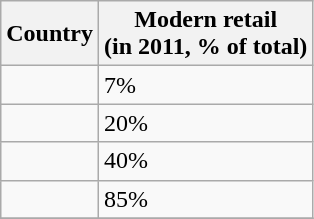<table class="wikitable floatright">
<tr>
<th>Country</th>
<th>Modern retail<br>(in 2011, % of total)</th>
</tr>
<tr>
<td></td>
<td>7%</td>
</tr>
<tr>
<td></td>
<td>20%</td>
</tr>
<tr>
<td></td>
<td>40%</td>
</tr>
<tr>
<td></td>
<td>85%</td>
</tr>
<tr>
</tr>
</table>
